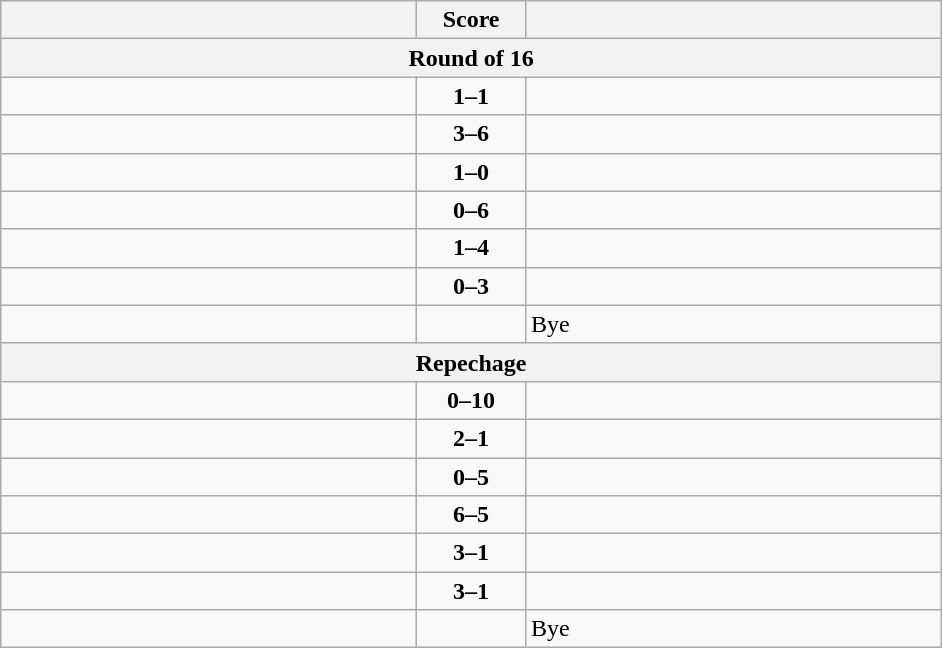<table class="wikitable" style="text-align: left;">
<tr>
<th align="right" width="270"></th>
<th width="65">Score</th>
<th align="left" width="270"></th>
</tr>
<tr>
<th colspan="3">Round of 16</th>
</tr>
<tr>
<td></td>
<td align=center><strong>1–1</strong></td>
<td><strong></strong></td>
</tr>
<tr>
<td></td>
<td align=center><strong>3–6</strong></td>
<td><strong></strong></td>
</tr>
<tr>
<td><strong></strong></td>
<td align=center><strong>1–0</strong></td>
<td></td>
</tr>
<tr>
<td></td>
<td align=center><strong>0–6</strong></td>
<td><strong></strong></td>
</tr>
<tr>
<td></td>
<td align=center><strong>1–4</strong></td>
<td><strong></strong></td>
</tr>
<tr>
<td></td>
<td align=center><strong>0–3</strong></td>
<td><strong></strong></td>
</tr>
<tr>
<td><strong></strong></td>
<td align=center></td>
<td>Bye</td>
</tr>
<tr>
<th colspan="3">Repechage</th>
</tr>
<tr>
<td></td>
<td align=center><strong>0–10</strong></td>
<td><strong></strong></td>
</tr>
<tr>
<td><strong></strong></td>
<td align=center><strong>2–1</strong></td>
<td></td>
</tr>
<tr>
<td></td>
<td align=center><strong>0–5</strong></td>
<td><strong></strong></td>
</tr>
<tr>
<td><strong></strong></td>
<td align=center><strong>6–5</strong></td>
<td></td>
</tr>
<tr>
<td><strong></strong></td>
<td align=center><strong>3–1</strong></td>
<td></td>
</tr>
<tr>
<td><strong></strong></td>
<td align=center><strong>3–1</strong></td>
<td></td>
</tr>
<tr>
<td><strong></strong></td>
<td align=center></td>
<td>Bye</td>
</tr>
</table>
